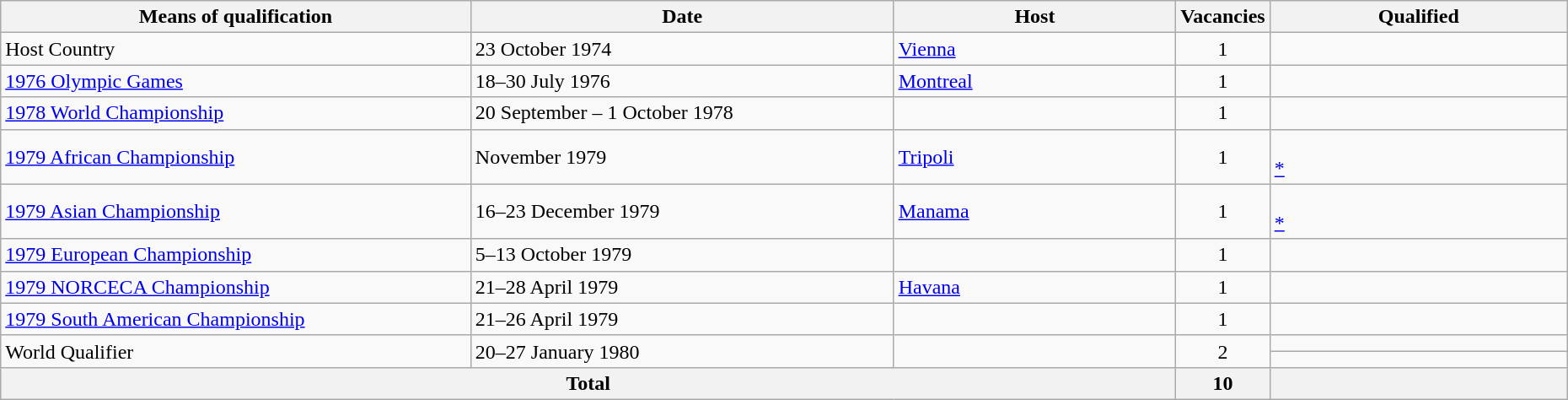<table class="wikitable">
<tr>
<th width=30%>Means of qualification</th>
<th width=27%>Date</th>
<th width=18%>Host</th>
<th width=6%>Vacancies</th>
<th width=19%>Qualified</th>
</tr>
<tr>
<td>Host Country</td>
<td>23 October 1974</td>
<td> <a href='#'>Vienna</a></td>
<td align="center">1</td>
<td></td>
</tr>
<tr>
<td><a href='#'>1976 Olympic Games</a></td>
<td>18–30 July 1976</td>
<td> <a href='#'>Montreal</a></td>
<td align="center">1</td>
<td></td>
</tr>
<tr>
<td><a href='#'>1978 World Championship</a></td>
<td>20 September – 1 October 1978</td>
<td></td>
<td align="center">1</td>
<td></td>
</tr>
<tr>
<td><a href='#'>1979 African Championship</a></td>
<td>November 1979</td>
<td> <a href='#'>Tripoli</a></td>
<td align="center">1</td>
<td><s></s><br><a href='#'>*</a></td>
</tr>
<tr>
<td><a href='#'>1979 Asian Championship</a></td>
<td>16–23 December 1979</td>
<td> <a href='#'>Manama</a></td>
<td align="center">1</td>
<td><s></s><br><a href='#'>*</a></td>
</tr>
<tr>
<td><a href='#'>1979 European Championship</a></td>
<td>5–13 October 1979</td>
<td></td>
<td align="center">1</td>
<td></td>
</tr>
<tr>
<td><a href='#'>1979 NORCECA Championship</a></td>
<td>21–28 April 1979</td>
<td> <a href='#'>Havana</a></td>
<td align="center">1</td>
<td></td>
</tr>
<tr>
<td><a href='#'>1979 South American Championship</a></td>
<td>21–26 April 1979</td>
<td></td>
<td align="center">1</td>
<td></td>
</tr>
<tr>
<td rowspan="2">World Qualifier</td>
<td rowspan="2">20–27 January 1980</td>
<td rowspan="2"></td>
<td rowspan="2" align="center">2</td>
<td></td>
</tr>
<tr>
<td></td>
</tr>
<tr>
<th colspan="3">Total</th>
<th>10</th>
<th></th>
</tr>
</table>
